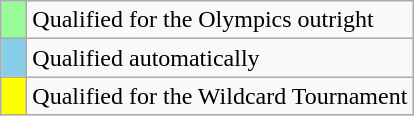<table class="wikitable">
<tr>
<td width=10px bgcolor="#98fb98"></td>
<td>Qualified for the Olympics outright</td>
</tr>
<tr>
<td width=10px bgcolor="skyblue"></td>
<td>Qualified automatically</td>
</tr>
<tr>
<td width=10px bgcolor="yellow"></td>
<td>Qualified for the Wildcard Tournament</td>
</tr>
</table>
